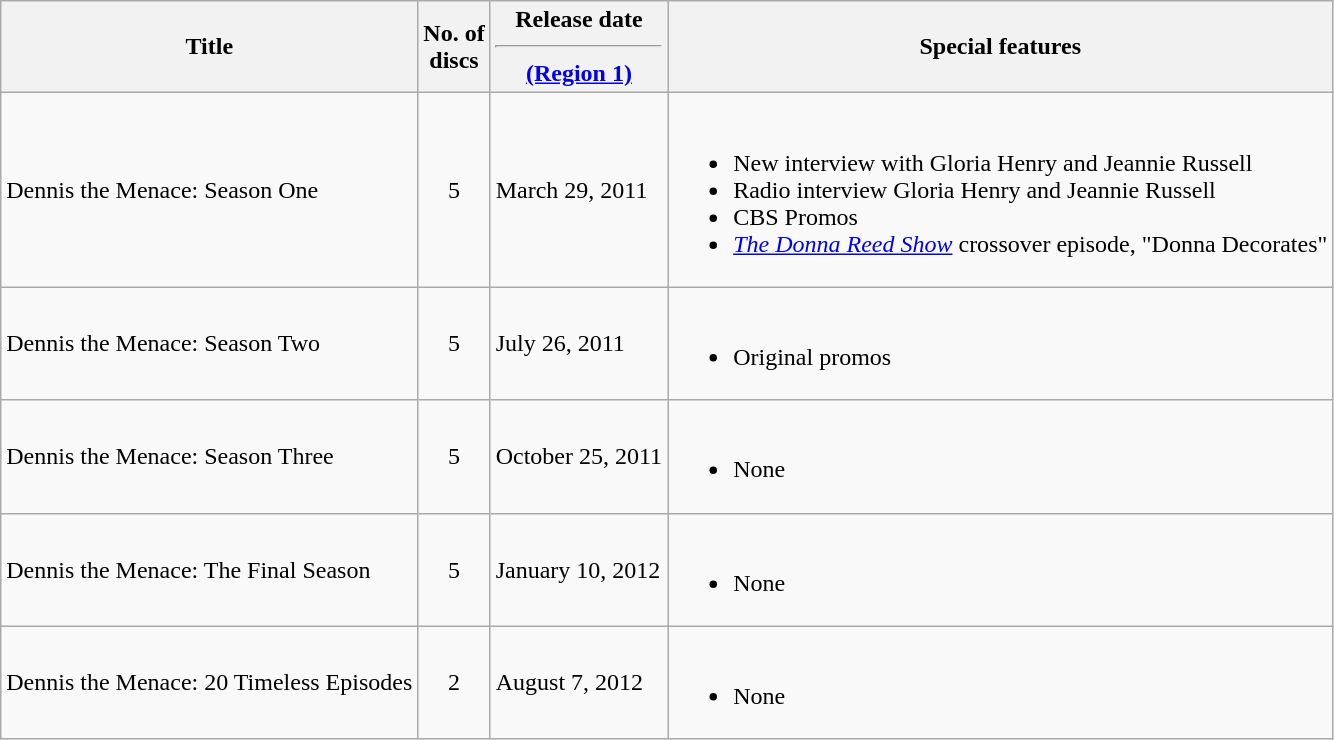<table class="wikitable">
<tr>
<th>Title</th>
<th>No. of<br>discs</th>
<th>Release date<hr><a href='#'>(Region 1)</a></th>
<th>Special features</th>
</tr>
<tr>
<td>Dennis the Menace: Season One</td>
<td align="center">5</td>
<td>March 29, 2011</td>
<td><br><ul><li>New interview with Gloria Henry and Jeannie Russell</li><li>Radio interview Gloria Henry and Jeannie Russell</li><li>CBS Promos</li><li><em><a href='#'>The Donna Reed Show</a></em> crossover episode, "Donna Decorates"</li></ul></td>
</tr>
<tr>
<td>Dennis the Menace: Season Two</td>
<td align="center">5</td>
<td>July 26, 2011</td>
<td><br><ul><li>Original promos</li></ul></td>
</tr>
<tr>
<td>Dennis the Menace: Season Three</td>
<td align="center">5</td>
<td>October 25, 2011</td>
<td><br><ul><li>None</li></ul></td>
</tr>
<tr>
<td>Dennis the Menace: The Final Season</td>
<td align="center">5</td>
<td>January 10, 2012</td>
<td><br><ul><li>None</li></ul></td>
</tr>
<tr>
<td>Dennis the Menace: 20 Timeless Episodes</td>
<td align="center">2</td>
<td>August 7, 2012</td>
<td><br><ul><li>None</li></ul></td>
</tr>
</table>
